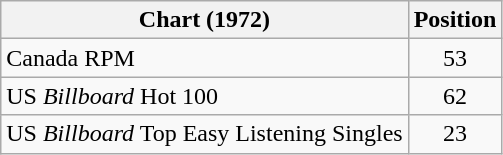<table class="wikitable sortable">
<tr>
<th align="left">Chart (1972)</th>
<th style="text-align:center;">Position</th>
</tr>
<tr>
<td align="left">Canada RPM </td>
<td style="text-align:center;">53</td>
</tr>
<tr>
<td align="left">US <em>Billboard</em> Hot 100</td>
<td style="text-align:center;">62</td>
</tr>
<tr>
<td align="left">US <em>Billboard</em> Top Easy Listening Singles</td>
<td style="text-align:center;">23</td>
</tr>
</table>
